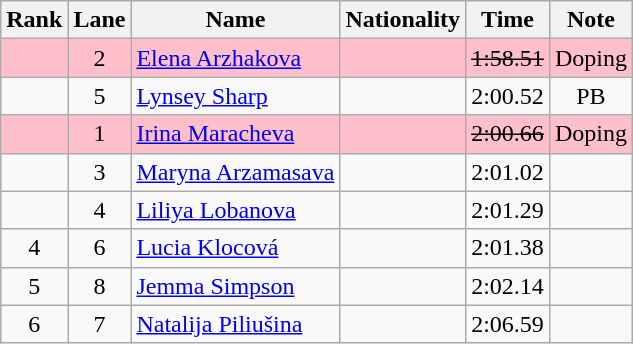<table class="wikitable sortable" style="text-align:center">
<tr>
<th>Rank</th>
<th>Lane</th>
<th>Name</th>
<th>Nationality</th>
<th>Time</th>
<th>Note</th>
</tr>
<tr bgcolor=pink>
<td></td>
<td>2</td>
<td align="left"><a href='#'>Elena Arzhakova</a></td>
<td align=left></td>
<td><s>1:58.51</s></td>
<td>Doping</td>
</tr>
<tr>
<td></td>
<td>5</td>
<td align="left"><a href='#'>Lynsey Sharp</a></td>
<td align=left></td>
<td>2:00.52</td>
<td>PB</td>
</tr>
<tr bgcolor=pink>
<td></td>
<td>1</td>
<td align="left"><a href='#'>Irina Maracheva</a></td>
<td align=left></td>
<td><s>2:00.66</s></td>
<td>Doping</td>
</tr>
<tr>
<td></td>
<td>3</td>
<td align="left"><a href='#'>Maryna Arzamasava</a></td>
<td align=left></td>
<td>2:01.02</td>
<td></td>
</tr>
<tr>
<td></td>
<td>4</td>
<td align="left"><a href='#'>Liliya Lobanova</a></td>
<td align=left></td>
<td>2:01.29</td>
<td></td>
</tr>
<tr>
<td>4</td>
<td>6</td>
<td align="left"><a href='#'>Lucia Klocová</a></td>
<td align=left></td>
<td>2:01.38</td>
<td></td>
</tr>
<tr>
<td>5</td>
<td>8</td>
<td align="left"><a href='#'>Jemma Simpson</a></td>
<td align=left></td>
<td>2:02.14</td>
<td></td>
</tr>
<tr>
<td>6</td>
<td>7</td>
<td align="left"><a href='#'>Natalija Piliušina</a></td>
<td align=left></td>
<td>2:06.59</td>
<td></td>
</tr>
</table>
